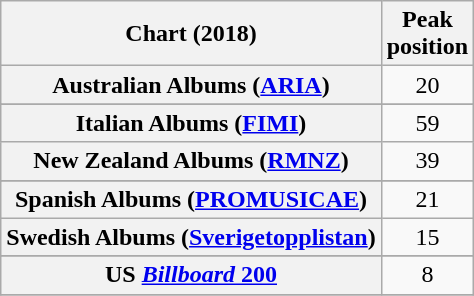<table class="wikitable sortable plainrowheaders" style="text-align:center">
<tr>
<th scope="col">Chart (2018)</th>
<th scope="col">Peak<br> position</th>
</tr>
<tr>
<th scope="row">Australian Albums (<a href='#'>ARIA</a>)</th>
<td>20</td>
</tr>
<tr>
</tr>
<tr>
</tr>
<tr>
</tr>
<tr>
</tr>
<tr>
</tr>
<tr>
</tr>
<tr>
</tr>
<tr>
</tr>
<tr>
<th scope="row">Italian Albums (<a href='#'>FIMI</a>)</th>
<td>59</td>
</tr>
<tr>
<th scope="row">New Zealand Albums (<a href='#'>RMNZ</a>)</th>
<td>39</td>
</tr>
<tr>
</tr>
<tr>
</tr>
<tr>
</tr>
<tr>
<th scope="row">Spanish Albums (<a href='#'>PROMUSICAE</a>)</th>
<td>21</td>
</tr>
<tr>
<th scope="row">Swedish Albums (<a href='#'>Sverigetopplistan</a>)</th>
<td>15</td>
</tr>
<tr>
</tr>
<tr>
</tr>
<tr>
<th scope="row">US <a href='#'><em>Billboard</em> 200</a></th>
<td>8</td>
</tr>
<tr>
</tr>
</table>
